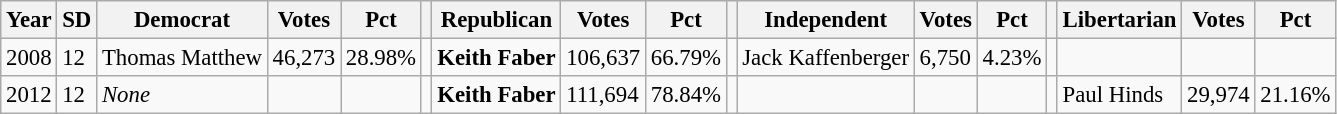<table class="wikitable" style="font-size:95%">
<tr>
<th>Year</th>
<th>SD</th>
<th>Democrat</th>
<th>Votes</th>
<th>Pct</th>
<th></th>
<th>Republican</th>
<th>Votes</th>
<th>Pct</th>
<th></th>
<th>Independent</th>
<th>Votes</th>
<th>Pct</th>
<th></th>
<th>Libertarian</th>
<th>Votes</th>
<th>Pct</th>
</tr>
<tr>
<td>2008</td>
<td>12</td>
<td>Thomas Matthew</td>
<td>46,273</td>
<td>28.98%</td>
<td></td>
<td><strong>Keith Faber</strong></td>
<td>106,637</td>
<td>66.79%</td>
<td></td>
<td>Jack Kaffenberger</td>
<td>6,750</td>
<td>4.23%</td>
<td></td>
<td></td>
<td></td>
<td></td>
</tr>
<tr>
<td>2012</td>
<td>12</td>
<td><em>None</em></td>
<td></td>
<td></td>
<td></td>
<td><strong>Keith Faber</strong></td>
<td>111,694</td>
<td>78.84%</td>
<td></td>
<td></td>
<td></td>
<td></td>
<td></td>
<td>Paul Hinds</td>
<td>29,974</td>
<td>21.16%</td>
</tr>
</table>
